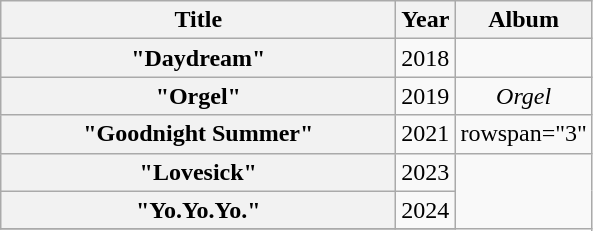<table class="wikitable plainrowheaders" style="text-align:center;">
<tr>
<th scope="col" style="width:16em;">Title</th>
<th scope="col">Year</th>
<th scope="col">Album</th>
</tr>
<tr>
<th scope="row">"Daydream"</th>
<td>2018</td>
<td></td>
</tr>
<tr>
<th scope="row">"Orgel"</th>
<td>2019</td>
<td><em>Orgel</em></td>
</tr>
<tr>
<th scope="row">"Goodnight Summer"</th>
<td>2021</td>
<td>rowspan="3" </td>
</tr>
<tr>
<th scope="row">"Lovesick"</th>
<td>2023</td>
</tr>
<tr>
<th scope="row">"Yo.Yo.Yo."</th>
<td>2024</td>
</tr>
<tr>
</tr>
</table>
